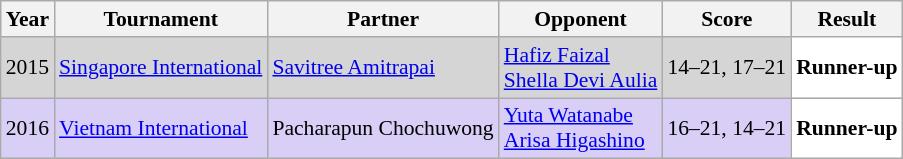<table class="sortable wikitable" style="font-size: 90%;">
<tr>
<th>Year</th>
<th>Tournament</th>
<th>Partner</th>
<th>Opponent</th>
<th>Score</th>
<th>Result</th>
</tr>
<tr style="background:#D5D5D5">
<td align="center">2015</td>
<td align="left"><a href='#'>Singapore International</a></td>
<td align="left"> <a href='#'>Savitree Amitrapai</a></td>
<td align="left"> <a href='#'>Hafiz Faizal</a><br> <a href='#'>Shella Devi Aulia</a></td>
<td align="left">14–21, 17–21</td>
<td style="text-align:left; background:white"> <strong>Runner-up</strong></td>
</tr>
<tr style="background:#D8CEF6">
<td align="center">2016</td>
<td align="left"><a href='#'>Vietnam International</a></td>
<td align="left"> Pacharapun Chochuwong</td>
<td align="left"> <a href='#'>Yuta Watanabe</a><br> <a href='#'>Arisa Higashino</a></td>
<td align="left">16–21, 14–21</td>
<td style="text-align:left; background:white"> <strong>Runner-up</strong></td>
</tr>
</table>
